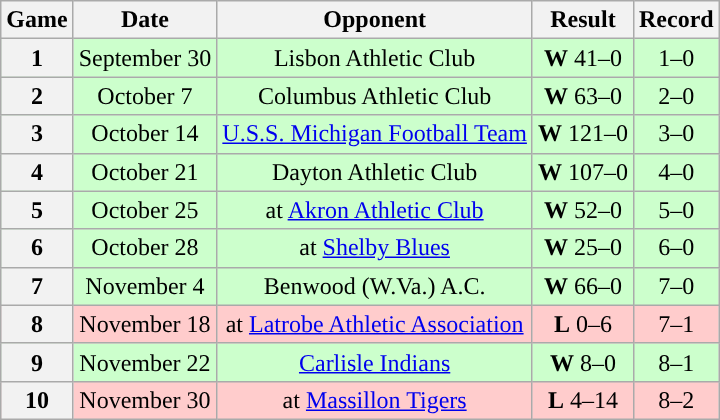<table class="wikitable" style="text-align:center">
<tr>
<th>Game</th>
<th>Date</th>
<th>Opponent</th>
<th>Result</th>
<th>Record</th>
</tr>
<tr style="background:#cfc">
<th>1</th>
<td>September 30</td>
<td>Lisbon Athletic Club</td>
<td><strong>W</strong> 41–0</td>
<td>1–0</td>
</tr>
<tr style="background:#cfc">
<th>2</th>
<td>October 7</td>
<td>Columbus Athletic Club</td>
<td><strong>W</strong> 63–0</td>
<td>2–0</td>
</tr>
<tr style="background:#cfc">
<th>3</th>
<td>October 14</td>
<td><a href='#'>U.S.S. Michigan Football Team</a></td>
<td><strong>W</strong> 121–0</td>
<td>3–0</td>
</tr>
<tr style="background:#cfc">
<th>4</th>
<td>October 21</td>
<td>Dayton Athletic Club</td>
<td><strong>W</strong> 107–0</td>
<td>4–0</td>
</tr>
<tr style="background:#cfc">
<th>5</th>
<td>October 25</td>
<td>at <a href='#'>Akron Athletic Club</a></td>
<td><strong>W</strong> 52–0</td>
<td>5–0</td>
</tr>
<tr style="background:#cfc">
<th>6</th>
<td>October 28</td>
<td>at <a href='#'>Shelby Blues</a></td>
<td><strong>W</strong> 25–0</td>
<td>6–0</td>
</tr>
<tr style="background:#cfc">
<th>7</th>
<td>November 4</td>
<td>Benwood (W.Va.) A.C.</td>
<td><strong>W</strong> 66–0</td>
<td>7–0</td>
</tr>
<tr style="background:#fcc">
<th>8</th>
<td>November 18</td>
<td>at <a href='#'>Latrobe Athletic Association</a></td>
<td><strong>L</strong> 0–6</td>
<td>7–1</td>
</tr>
<tr style="background:#cfc">
<th>9</th>
<td>November 22</td>
<td><a href='#'>Carlisle Indians</a></td>
<td><strong>W</strong> 8–0</td>
<td>8–1</td>
</tr>
<tr style="background:#fcc">
<th>10</th>
<td>November 30</td>
<td>at <a href='#'>Massillon Tigers</a></td>
<td><strong>L</strong> 4–14</td>
<td>8–2</td>
</tr>
</table>
